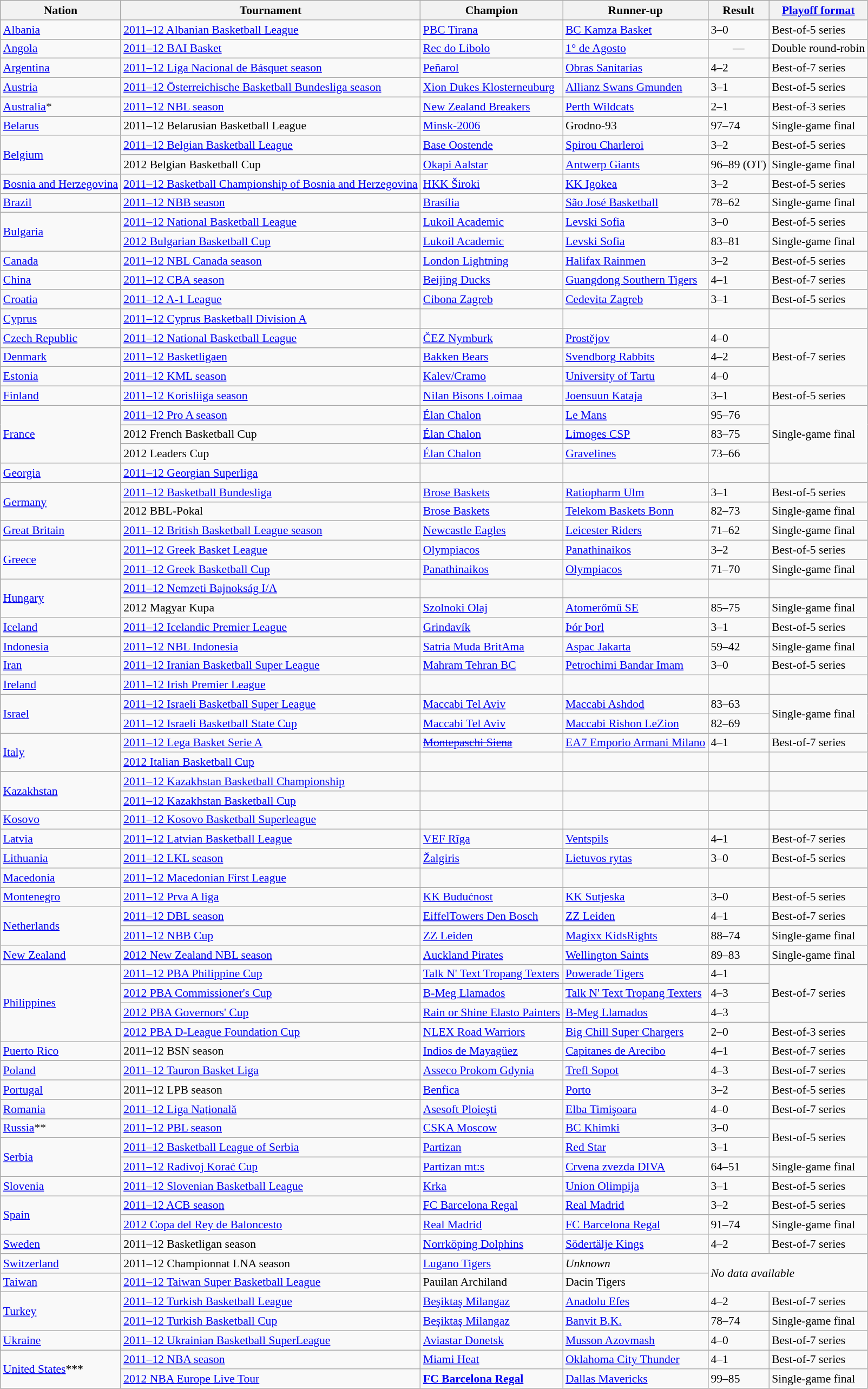<table class="wikitable" style="font-size:90%;">
<tr>
<th>Nation</th>
<th>Tournament</th>
<th><strong>Champion</strong></th>
<th>Runner-up</th>
<th>Result</th>
<th><a href='#'>Playoff format</a></th>
</tr>
<tr>
<td> <a href='#'>Albania</a></td>
<td><a href='#'>2011–12 Albanian Basketball League</a></td>
<td><a href='#'>PBC Tirana</a></td>
<td><a href='#'>BC Kamza Basket</a></td>
<td>3–0</td>
<td>Best-of-5 series</td>
</tr>
<tr>
<td> <a href='#'>Angola</a></td>
<td><a href='#'>2011–12 BAI Basket</a></td>
<td><a href='#'>Rec do Libolo</a></td>
<td><a href='#'>1° de Agosto</a></td>
<td style="text-align:center">—</td>
<td>Double round-robin</td>
</tr>
<tr>
<td> <a href='#'>Argentina</a></td>
<td><a href='#'>2011–12 Liga Nacional de Básquet season</a></td>
<td><a href='#'>Peñarol</a></td>
<td><a href='#'>Obras Sanitarias</a></td>
<td>4–2</td>
<td>Best-of-7 series</td>
</tr>
<tr>
<td> <a href='#'>Austria</a></td>
<td><a href='#'>2011–12 Österreichische Basketball Bundesliga season</a></td>
<td><a href='#'>Xion Dukes Klosterneuburg</a></td>
<td><a href='#'>Allianz Swans Gmunden</a></td>
<td>3–1</td>
<td>Best-of-5 series</td>
</tr>
<tr>
<td> <a href='#'>Australia</a>*</td>
<td><a href='#'>2011–12 NBL season</a></td>
<td><a href='#'>New Zealand Breakers</a></td>
<td><a href='#'>Perth Wildcats</a></td>
<td>2–1</td>
<td>Best-of-3 series</td>
</tr>
<tr>
<td> <a href='#'>Belarus</a></td>
<td>2011–12 Belarusian Basketball League</td>
<td><a href='#'>Minsk-2006</a></td>
<td>Grodno-93</td>
<td>97–74</td>
<td>Single-game final</td>
</tr>
<tr>
<td rowspan=2> <a href='#'>Belgium</a></td>
<td><a href='#'>2011–12 Belgian Basketball League</a></td>
<td><a href='#'>Base Oostende</a></td>
<td><a href='#'>Spirou Charleroi</a></td>
<td>3–2</td>
<td>Best-of-5 series</td>
</tr>
<tr>
<td>2012 Belgian Basketball Cup</td>
<td><a href='#'>Okapi Aalstar</a></td>
<td><a href='#'>Antwerp Giants</a></td>
<td>96–89 (OT)</td>
<td>Single-game final</td>
</tr>
<tr>
<td> <a href='#'>Bosnia and Herzegovina</a></td>
<td><a href='#'>2011–12 Basketball Championship of Bosnia and Herzegovina</a></td>
<td><a href='#'>HKK Široki</a></td>
<td><a href='#'>KK Igokea</a></td>
<td>3–2</td>
<td>Best-of-5 series</td>
</tr>
<tr>
<td> <a href='#'>Brazil</a></td>
<td><a href='#'>2011–12 NBB season</a></td>
<td><a href='#'>Brasília</a></td>
<td><a href='#'>São José Basketball</a></td>
<td>78–62</td>
<td>Single-game final</td>
</tr>
<tr>
<td rowspan=2> <a href='#'>Bulgaria</a></td>
<td><a href='#'>2011–12 National Basketball League</a></td>
<td><a href='#'>Lukoil Academic</a></td>
<td><a href='#'>Levski Sofia</a></td>
<td>3–0</td>
<td>Best-of-5 series</td>
</tr>
<tr>
<td><a href='#'>2012 Bulgarian Basketball Cup</a></td>
<td><a href='#'>Lukoil Academic</a></td>
<td><a href='#'>Levski Sofia</a></td>
<td>83–81</td>
<td>Single-game final</td>
</tr>
<tr>
<td> <a href='#'>Canada</a></td>
<td><a href='#'>2011–12 NBL Canada season</a></td>
<td><a href='#'>London Lightning</a></td>
<td><a href='#'>Halifax Rainmen</a></td>
<td>3–2</td>
<td>Best-of-5 series</td>
</tr>
<tr>
<td> <a href='#'>China</a></td>
<td><a href='#'>2011–12 CBA season</a></td>
<td><a href='#'>Beijing Ducks</a></td>
<td><a href='#'>Guangdong Southern Tigers</a></td>
<td>4–1</td>
<td>Best-of-7 series</td>
</tr>
<tr>
<td> <a href='#'>Croatia</a></td>
<td><a href='#'>2011–12 A-1 League</a></td>
<td><a href='#'>Cibona Zagreb</a></td>
<td><a href='#'>Cedevita Zagreb</a></td>
<td>3–1</td>
<td>Best-of-5 series</td>
</tr>
<tr>
<td> <a href='#'>Cyprus</a></td>
<td><a href='#'>2011–12 Cyprus Basketball Division A</a></td>
<td></td>
<td></td>
<td></td>
<td></td>
</tr>
<tr>
<td> <a href='#'>Czech Republic</a></td>
<td><a href='#'>2011–12 National Basketball League</a></td>
<td><a href='#'>ČEZ Nymburk</a></td>
<td><a href='#'>Prostějov</a></td>
<td>4–0</td>
<td rowspan="3">Best-of-7 series</td>
</tr>
<tr>
<td> <a href='#'>Denmark</a></td>
<td><a href='#'>2011–12 Basketligaen</a></td>
<td><a href='#'>Bakken Bears</a></td>
<td><a href='#'>Svendborg Rabbits</a></td>
<td>4–2</td>
</tr>
<tr>
<td> <a href='#'>Estonia</a></td>
<td><a href='#'>2011–12 KML season</a></td>
<td><a href='#'>Kalev/Cramo</a></td>
<td><a href='#'>University of Tartu</a></td>
<td>4–0</td>
</tr>
<tr>
<td> <a href='#'>Finland</a></td>
<td><a href='#'>2011–12 Korisliiga season</a></td>
<td><a href='#'>Nilan Bisons Loimaa</a></td>
<td><a href='#'>Joensuun Kataja</a></td>
<td>3–1</td>
<td>Best-of-5 series</td>
</tr>
<tr>
<td rowspan=3> <a href='#'>France</a></td>
<td><a href='#'>2011–12 Pro A season</a></td>
<td><a href='#'>Élan Chalon</a></td>
<td><a href='#'>Le Mans</a></td>
<td>95–76</td>
<td rowspan="3">Single-game final</td>
</tr>
<tr>
<td>2012 French Basketball Cup</td>
<td><a href='#'>Élan Chalon</a></td>
<td><a href='#'>Limoges CSP</a></td>
<td>83–75</td>
</tr>
<tr>
<td>2012 Leaders Cup</td>
<td><a href='#'>Élan Chalon</a></td>
<td><a href='#'>Gravelines</a></td>
<td>73–66</td>
</tr>
<tr>
<td> <a href='#'>Georgia</a></td>
<td><a href='#'>2011–12 Georgian Superliga</a></td>
<td></td>
<td></td>
<td></td>
<td></td>
</tr>
<tr>
<td rowspan="2"> <a href='#'>Germany</a></td>
<td><a href='#'>2011–12 Basketball Bundesliga</a></td>
<td><a href='#'>Brose Baskets</a></td>
<td><a href='#'>Ratiopharm Ulm</a></td>
<td>3–1</td>
<td>Best-of-5 series</td>
</tr>
<tr>
<td>2012 BBL-Pokal</td>
<td><a href='#'>Brose Baskets</a></td>
<td><a href='#'>Telekom Baskets Bonn</a></td>
<td>82–73</td>
<td>Single-game final</td>
</tr>
<tr>
<td> <a href='#'>Great Britain</a></td>
<td><a href='#'>2011–12 British Basketball League season</a></td>
<td><a href='#'>Newcastle Eagles</a></td>
<td><a href='#'>Leicester Riders</a></td>
<td>71–62</td>
<td>Single-game final</td>
</tr>
<tr>
<td rowspan="2"> <a href='#'>Greece</a></td>
<td><a href='#'>2011–12 Greek Basket League</a></td>
<td><a href='#'>Olympiacos</a></td>
<td><a href='#'>Panathinaikos</a></td>
<td>3–2</td>
<td>Best-of-5 series</td>
</tr>
<tr>
<td><a href='#'>2011–12 Greek Basketball Cup</a></td>
<td><a href='#'>Panathinaikos</a></td>
<td><a href='#'>Olympiacos</a></td>
<td>71–70</td>
<td>Single-game final</td>
</tr>
<tr>
<td rowspan="2"> <a href='#'>Hungary</a></td>
<td><a href='#'>2011–12 Nemzeti Bajnokság I/A</a></td>
<td></td>
<td></td>
<td></td>
<td></td>
</tr>
<tr>
<td>2012 Magyar Kupa</td>
<td><a href='#'>Szolnoki Olaj</a></td>
<td><a href='#'>Atomerőmű SE</a></td>
<td>85–75</td>
<td>Single-game final</td>
</tr>
<tr>
<td> <a href='#'>Iceland</a></td>
<td><a href='#'>2011–12 Icelandic Premier League</a></td>
<td><a href='#'>Grindavík</a></td>
<td><a href='#'>Þór Þorl</a></td>
<td>3–1</td>
<td>Best-of-5 series</td>
</tr>
<tr>
<td> <a href='#'>Indonesia</a></td>
<td><a href='#'>2011–12 NBL Indonesia</a></td>
<td><a href='#'>Satria Muda BritAma</a></td>
<td><a href='#'>Aspac Jakarta</a></td>
<td>59–42</td>
<td>Single-game final</td>
</tr>
<tr>
<td> <a href='#'>Iran</a></td>
<td><a href='#'>2011–12 Iranian Basketball Super League</a></td>
<td><a href='#'>Mahram Tehran BC</a></td>
<td><a href='#'>Petrochimi Bandar Imam</a></td>
<td>3–0</td>
<td>Best-of-5 series</td>
</tr>
<tr>
<td> <a href='#'>Ireland</a></td>
<td><a href='#'>2011–12 Irish Premier League</a></td>
<td></td>
<td></td>
<td></td>
<td></td>
</tr>
<tr>
<td rowspan="2"> <a href='#'>Israel</a></td>
<td><a href='#'>2011–12 Israeli Basketball Super League</a></td>
<td><a href='#'>Maccabi Tel Aviv</a></td>
<td><a href='#'>Maccabi Ashdod</a></td>
<td>83–63</td>
<td rowspan="2">Single-game final</td>
</tr>
<tr>
<td><a href='#'>2011–12 Israeli Basketball State Cup</a></td>
<td><a href='#'>Maccabi Tel Aviv</a></td>
<td><a href='#'>Maccabi Rishon LeZion</a></td>
<td>82–69</td>
</tr>
<tr>
<td rowspan="2"> <a href='#'>Italy</a></td>
<td><a href='#'>2011–12 Lega Basket Serie A</a></td>
<td><a href='#'><s>Montepaschi Siena</s></a></td>
<td><a href='#'>EA7 Emporio Armani Milano</a></td>
<td>4–1</td>
<td>Best-of-7 series</td>
</tr>
<tr>
<td><a href='#'>2012 Italian Basketball Cup</a></td>
<td></td>
<td></td>
<td></td>
<td></td>
</tr>
<tr>
<td rowspan="2"> <a href='#'>Kazakhstan</a></td>
<td><a href='#'>2011–12 Kazakhstan Basketball Championship</a></td>
<td></td>
<td></td>
<td></td>
<td></td>
</tr>
<tr>
<td><a href='#'>2011–12 Kazakhstan Basketball Cup</a></td>
<td></td>
<td></td>
<td></td>
<td></td>
</tr>
<tr>
<td> <a href='#'>Kosovo</a></td>
<td><a href='#'>2011–12 Kosovo Basketball Superleague</a></td>
<td></td>
<td></td>
<td></td>
<td></td>
</tr>
<tr>
<td> <a href='#'>Latvia</a></td>
<td><a href='#'>2011–12 Latvian Basketball League</a></td>
<td><a href='#'>VEF Rīga</a></td>
<td><a href='#'>Ventspils</a></td>
<td>4–1</td>
<td>Best-of-7 series</td>
</tr>
<tr>
<td> <a href='#'>Lithuania</a></td>
<td><a href='#'>2011–12 LKL season</a></td>
<td><a href='#'>Žalgiris</a></td>
<td><a href='#'>Lietuvos rytas</a></td>
<td>3–0</td>
<td>Best-of-5 series</td>
</tr>
<tr>
<td> <a href='#'>Macedonia</a></td>
<td><a href='#'>2011–12 Macedonian First League</a></td>
<td></td>
<td></td>
<td></td>
<td></td>
</tr>
<tr>
<td> <a href='#'>Montenegro</a></td>
<td><a href='#'>2011–12 Prva A liga</a></td>
<td><a href='#'>KK Budućnost</a></td>
<td><a href='#'>KK Sutjeska</a></td>
<td>3–0</td>
<td>Best-of-5 series</td>
</tr>
<tr>
<td rowspan="2"> <a href='#'>Netherlands</a></td>
<td><a href='#'>2011–12 DBL season</a></td>
<td><a href='#'>EiffelTowers Den Bosch</a></td>
<td><a href='#'>ZZ Leiden</a></td>
<td>4–1</td>
<td>Best-of-7 series</td>
</tr>
<tr>
<td><a href='#'>2011–12 NBB Cup</a></td>
<td><a href='#'>ZZ Leiden</a></td>
<td><a href='#'>Magixx KidsRights</a></td>
<td>88–74</td>
<td>Single-game final</td>
</tr>
<tr>
<td> <a href='#'>New Zealand</a></td>
<td><a href='#'>2012 New Zealand NBL season</a></td>
<td><a href='#'>Auckland Pirates</a></td>
<td><a href='#'>Wellington Saints</a></td>
<td>89–83</td>
<td>Single-game final</td>
</tr>
<tr>
<td rowspan="4"> <a href='#'>Philippines</a></td>
<td><a href='#'>2011–12 PBA Philippine Cup</a></td>
<td><a href='#'>Talk N' Text Tropang Texters</a></td>
<td><a href='#'>Powerade Tigers</a></td>
<td>4–1</td>
<td rowspan="3">Best-of-7 series</td>
</tr>
<tr>
<td><a href='#'>2012 PBA Commissioner's Cup</a></td>
<td><a href='#'>B-Meg Llamados</a></td>
<td><a href='#'>Talk N' Text Tropang Texters</a></td>
<td>4–3</td>
</tr>
<tr>
<td><a href='#'>2012 PBA Governors' Cup</a></td>
<td><a href='#'>Rain or Shine Elasto Painters</a></td>
<td><a href='#'>B-Meg Llamados</a></td>
<td>4–3</td>
</tr>
<tr>
<td><a href='#'>2012 PBA D-League Foundation Cup</a></td>
<td><a href='#'>NLEX Road Warriors</a></td>
<td><a href='#'>Big Chill Super Chargers</a></td>
<td>2–0</td>
<td>Best-of-3 series</td>
</tr>
<tr>
<td> <a href='#'>Puerto Rico</a></td>
<td>2011–12 BSN season</td>
<td><a href='#'>Indios de Mayagüez</a></td>
<td><a href='#'>Capitanes de Arecibo</a></td>
<td>4–1</td>
<td>Best-of-7 series</td>
</tr>
<tr>
<td> <a href='#'>Poland</a></td>
<td><a href='#'>2011–12 Tauron Basket Liga</a></td>
<td><a href='#'>Asseco Prokom Gdynia</a></td>
<td><a href='#'>Trefl Sopot</a></td>
<td>4–3</td>
<td>Best-of-7 series</td>
</tr>
<tr>
<td> <a href='#'>Portugal</a></td>
<td>2011–12 LPB season</td>
<td><a href='#'>Benfica</a></td>
<td><a href='#'>Porto</a></td>
<td>3–2</td>
<td>Best-of-5 series</td>
</tr>
<tr>
<td> <a href='#'>Romania</a></td>
<td><a href='#'>2011–12 Liga Națională</a></td>
<td><a href='#'>Asesoft Ploieşti</a></td>
<td><a href='#'>Elba Timişoara</a></td>
<td>4–0</td>
<td>Best-of-7 series</td>
</tr>
<tr>
<td> <a href='#'>Russia</a>**</td>
<td><a href='#'>2011–12 PBL season</a></td>
<td><a href='#'>CSKA Moscow</a></td>
<td><a href='#'>BC Khimki</a></td>
<td>3–0</td>
<td rowspan="2">Best-of-5 series</td>
</tr>
<tr>
<td rowspan="2"> <a href='#'>Serbia</a></td>
<td><a href='#'>2011–12 Basketball League of Serbia</a></td>
<td><a href='#'>Partizan</a></td>
<td><a href='#'>Red Star</a></td>
<td>3–1</td>
</tr>
<tr>
<td><a href='#'>2011–12 Radivoj Korać Cup</a></td>
<td><a href='#'>Partizan mt:s</a></td>
<td><a href='#'>Crvena zvezda DIVA</a></td>
<td>64–51</td>
<td>Single-game final</td>
</tr>
<tr>
<td> <a href='#'>Slovenia</a></td>
<td><a href='#'>2011–12 Slovenian Basketball League</a></td>
<td><a href='#'>Krka</a></td>
<td><a href='#'>Union Olimpija</a></td>
<td>3–1</td>
<td>Best-of-5 series</td>
</tr>
<tr>
<td rowspan="2"> <a href='#'>Spain</a></td>
<td><a href='#'>2011–12 ACB season</a></td>
<td><a href='#'>FC Barcelona Regal</a></td>
<td><a href='#'>Real Madrid</a></td>
<td>3–2</td>
<td>Best-of-5 series</td>
</tr>
<tr>
<td><a href='#'>2012 Copa del Rey de Baloncesto</a></td>
<td><a href='#'>Real Madrid</a></td>
<td><a href='#'>FC Barcelona Regal</a></td>
<td>91–74</td>
<td>Single-game final</td>
</tr>
<tr>
<td> <a href='#'>Sweden</a></td>
<td>2011–12 Basketligan season</td>
<td><a href='#'>Norrköping Dolphins</a></td>
<td><a href='#'>Södertälje Kings</a></td>
<td>4–2</td>
<td>Best-of-7 series</td>
</tr>
<tr>
<td> <a href='#'>Switzerland</a></td>
<td>2011–12 Championnat LNA season</td>
<td><a href='#'>Lugano Tigers</a></td>
<td><em>Unknown</em></td>
<td colspan="2" rowspan="2"><em>No data available</em></td>
</tr>
<tr>
<td> <a href='#'>Taiwan</a></td>
<td><a href='#'>2011–12 Taiwan Super Basketball League</a></td>
<td>Pauilan Archiland</td>
<td>Dacin Tigers</td>
</tr>
<tr>
<td rowspan="2"> <a href='#'>Turkey</a></td>
<td><a href='#'>2011–12 Turkish Basketball League</a></td>
<td><a href='#'>Beşiktaş Milangaz</a></td>
<td><a href='#'>Anadolu Efes</a></td>
<td>4–2</td>
<td>Best-of-7 series</td>
</tr>
<tr>
<td><a href='#'>2011–12 Turkish Basketball Cup</a></td>
<td><a href='#'>Beşiktaş Milangaz</a></td>
<td><a href='#'>Banvit B.K.</a></td>
<td>78–74</td>
<td>Single-game final</td>
</tr>
<tr>
<td> <a href='#'>Ukraine</a></td>
<td><a href='#'>2011–12 Ukrainian Basketball SuperLeague</a></td>
<td><a href='#'>Aviastar Donetsk</a></td>
<td><a href='#'>Musson Azovmash</a></td>
<td>4–0</td>
<td>Best-of-7 series</td>
</tr>
<tr>
<td rowspan=2> <a href='#'>United States</a>***</td>
<td><a href='#'>2011–12 NBA season</a></td>
<td><a href='#'>Miami Heat</a></td>
<td><a href='#'>Oklahoma City Thunder</a></td>
<td>4–1</td>
<td>Best-of-7 series</td>
</tr>
<tr>
<td><a href='#'>2012 NBA Europe Live Tour</a></td>
<td><strong><a href='#'>FC Barcelona Regal</a></strong></td>
<td><a href='#'>Dallas Mavericks</a></td>
<td>99–85</td>
<td>Single-game final</td>
</tr>
</table>
